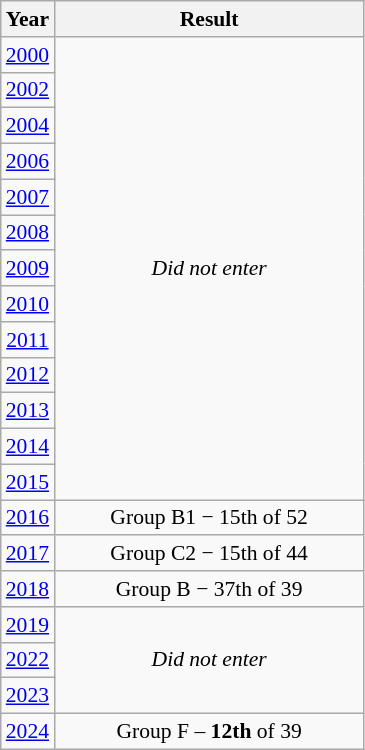<table class="wikitable" style="text-align: center; font-size:90%">
<tr>
<th>Year</th>
<th style="width:200px">Result</th>
</tr>
<tr>
<td> <a href='#'>2000</a></td>
<td rowspan="13"><em>Did not enter</em></td>
</tr>
<tr>
<td> <a href='#'>2002</a></td>
</tr>
<tr>
<td> <a href='#'>2004</a></td>
</tr>
<tr>
<td> <a href='#'>2006</a></td>
</tr>
<tr>
<td> <a href='#'>2007</a></td>
</tr>
<tr>
<td> <a href='#'>2008</a></td>
</tr>
<tr>
<td> <a href='#'>2009</a></td>
</tr>
<tr>
<td> <a href='#'>2010</a></td>
</tr>
<tr>
<td> <a href='#'>2011</a></td>
</tr>
<tr>
<td> <a href='#'>2012</a></td>
</tr>
<tr>
<td> <a href='#'>2013</a></td>
</tr>
<tr>
<td> <a href='#'>2014</a></td>
</tr>
<tr>
<td> <a href='#'>2015</a></td>
</tr>
<tr>
<td> <a href='#'>2016</a></td>
<td>Group B1 − 15th of 52</td>
</tr>
<tr>
<td> <a href='#'>2017</a></td>
<td>Group C2 − 15th of 44</td>
</tr>
<tr>
<td> <a href='#'>2018</a></td>
<td>Group B − 37th of 39</td>
</tr>
<tr>
<td> <a href='#'>2019</a></td>
<td rowspan="3"><em>Did not enter</em></td>
</tr>
<tr>
<td> <a href='#'>2022</a></td>
</tr>
<tr>
<td> <a href='#'>2023</a></td>
</tr>
<tr>
<td> <a href='#'>2024</a></td>
<td>Group F – <strong>12th</strong> of 39</td>
</tr>
</table>
